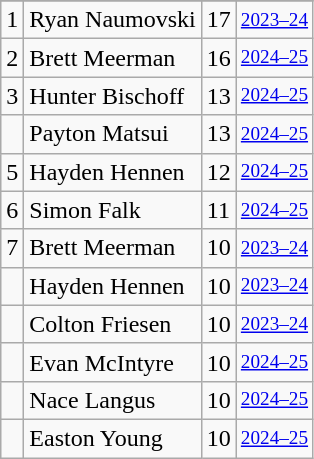<table class="wikitable">
<tr>
</tr>
<tr>
<td>1</td>
<td>Ryan Naumovski</td>
<td>17</td>
<td style="font-size:80%;"><a href='#'>2023–24</a></td>
</tr>
<tr>
<td>2</td>
<td>Brett Meerman</td>
<td>16</td>
<td style="font-size:80%;"><a href='#'>2024–25</a></td>
</tr>
<tr>
<td>3</td>
<td>Hunter Bischoff</td>
<td>13</td>
<td style="font-size:80%;"><a href='#'>2024–25</a></td>
</tr>
<tr>
<td></td>
<td>Payton Matsui</td>
<td>13</td>
<td style="font-size:80%;"><a href='#'>2024–25</a></td>
</tr>
<tr>
<td>5</td>
<td>Hayden Hennen</td>
<td>12</td>
<td style="font-size:80%;"><a href='#'>2024–25</a></td>
</tr>
<tr>
<td>6</td>
<td>Simon Falk</td>
<td>11</td>
<td style="font-size:80%;"><a href='#'>2024–25</a></td>
</tr>
<tr>
<td>7</td>
<td>Brett Meerman</td>
<td>10</td>
<td style="font-size:80%;"><a href='#'>2023–24</a></td>
</tr>
<tr>
<td></td>
<td>Hayden Hennen</td>
<td>10</td>
<td style="font-size:80%;"><a href='#'>2023–24</a></td>
</tr>
<tr>
<td></td>
<td>Colton Friesen</td>
<td>10</td>
<td style="font-size:80%;"><a href='#'>2023–24</a></td>
</tr>
<tr>
<td></td>
<td>Evan McIntyre</td>
<td>10</td>
<td style="font-size:80%;"><a href='#'>2024–25</a></td>
</tr>
<tr>
<td></td>
<td>Nace Langus</td>
<td>10</td>
<td style="font-size:80%;"><a href='#'>2024–25</a></td>
</tr>
<tr>
<td></td>
<td>Easton Young</td>
<td>10</td>
<td style="font-size:80%;"><a href='#'>2024–25</a></td>
</tr>
</table>
